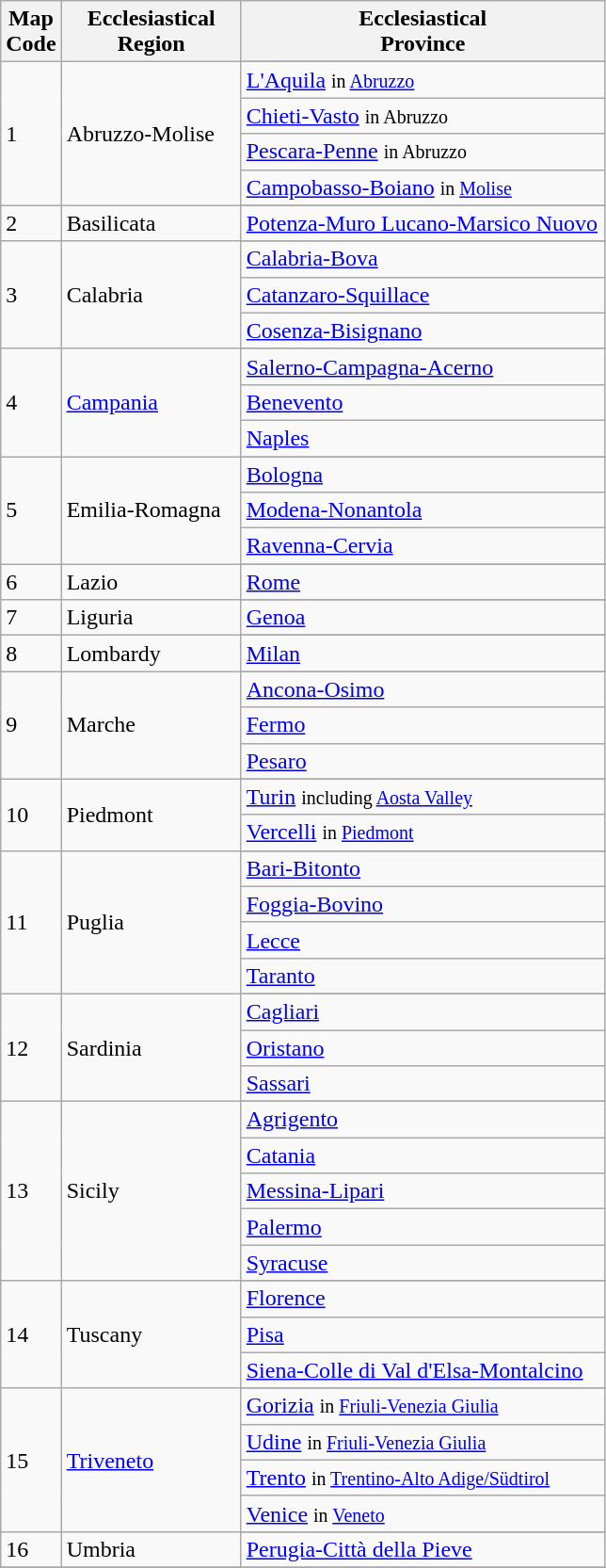<table class="wikitable">
<tr>
<th style="width:25px">Map<br>Code</th>
<th style="width:120px">Ecclesiastical<br>Region</th>
<th style="width:250px">Ecclesiastical<br>Province</th>
</tr>
<tr>
<td rowspan="5">1</td>
<td rowspan="5">Abruzzo-Molise</td>
</tr>
<tr>
<td><a href='#'>L'Aquila</a> <small> in <a href='#'>Abruzzo</a></small></td>
</tr>
<tr>
<td><a href='#'>Chieti-Vasto</a> <small> in Abruzzo</small></td>
</tr>
<tr>
<td><a href='#'>Pescara-Penne</a> <small> in Abruzzo</small></td>
</tr>
<tr>
<td><a href='#'>Campobasso-Boiano</a> <small> in <a href='#'>Molise</a></small></td>
</tr>
<tr>
<td rowspan="2">2</td>
<td rowspan="2">Basilicata</td>
</tr>
<tr>
<td><a href='#'>Potenza-Muro Lucano-Marsico Nuovo</a></td>
</tr>
<tr>
<td rowspan="4">3</td>
<td rowspan="4">Calabria</td>
</tr>
<tr>
<td><a href='#'>Calabria-Bova</a></td>
</tr>
<tr>
<td><a href='#'>Catanzaro-Squillace</a></td>
</tr>
<tr>
<td><a href='#'>Cosenza-Bisignano</a></td>
</tr>
<tr>
<td rowspan="4">4</td>
<td rowspan="4"><a href='#'>Campania</a></td>
</tr>
<tr>
<td><a href='#'>Salerno-Campagna-Acerno</a></td>
</tr>
<tr>
<td><a href='#'>Benevento</a></td>
</tr>
<tr>
<td><a href='#'>Naples</a></td>
</tr>
<tr>
<td rowspan="4">5</td>
<td rowspan="4">Emilia-Romagna</td>
</tr>
<tr>
<td><a href='#'>Bologna</a></td>
</tr>
<tr>
<td><a href='#'>Modena-Nonantola</a></td>
</tr>
<tr>
<td><a href='#'>Ravenna-Cervia</a></td>
</tr>
<tr>
<td rowspan="2">6</td>
<td rowspan="2">Lazio</td>
</tr>
<tr>
<td><a href='#'>Rome</a></td>
</tr>
<tr>
<td rowspan="2">7</td>
<td rowspan="2">Liguria</td>
</tr>
<tr>
<td><a href='#'>Genoa</a></td>
</tr>
<tr>
<td rowspan="2">8</td>
<td rowspan="2">Lombardy</td>
</tr>
<tr>
<td><a href='#'>Milan</a></td>
</tr>
<tr>
<td rowspan="4">9</td>
<td rowspan="4">Marche</td>
</tr>
<tr>
<td><a href='#'>Ancona-Osimo</a></td>
</tr>
<tr>
<td><a href='#'>Fermo</a></td>
</tr>
<tr>
<td><a href='#'>Pesaro</a></td>
</tr>
<tr>
<td rowspan="3">10</td>
<td rowspan="3">Piedmont</td>
</tr>
<tr>
<td><a href='#'>Turin</a> <small>including <a href='#'>Aosta Valley</a></small></td>
</tr>
<tr>
<td><a href='#'>Vercelli</a> <small>in <a href='#'>Piedmont</a></small></td>
</tr>
<tr>
<td rowspan="5">11</td>
<td rowspan="5">Puglia</td>
</tr>
<tr>
<td><a href='#'>Bari-Bitonto</a></td>
</tr>
<tr>
<td><a href='#'>Foggia-Bovino</a></td>
</tr>
<tr>
<td><a href='#'>Lecce</a></td>
</tr>
<tr>
<td><a href='#'>Taranto</a></td>
</tr>
<tr>
<td rowspan="4">12</td>
<td rowspan="4">Sardinia</td>
</tr>
<tr>
<td><a href='#'>Cagliari</a></td>
</tr>
<tr>
<td><a href='#'>Oristano</a></td>
</tr>
<tr>
<td><a href='#'>Sassari</a></td>
</tr>
<tr>
<td rowspan="6">13</td>
<td rowspan="6">Sicily</td>
</tr>
<tr>
<td><a href='#'>Agrigento</a></td>
</tr>
<tr>
<td><a href='#'>Catania</a></td>
</tr>
<tr>
<td><a href='#'>Messina-Lipari</a></td>
</tr>
<tr>
<td><a href='#'>Palermo</a></td>
</tr>
<tr>
<td><a href='#'>Syracuse</a></td>
</tr>
<tr>
<td rowspan="4">14</td>
<td rowspan="4">Tuscany</td>
</tr>
<tr>
<td><a href='#'>Florence</a></td>
</tr>
<tr>
<td><a href='#'>Pisa</a></td>
</tr>
<tr>
<td><a href='#'>Siena-Colle di Val d'Elsa-Montalcino</a></td>
</tr>
<tr>
<td rowspan="5">15</td>
<td rowspan="5"><a href='#'>Triveneto</a></td>
</tr>
<tr>
<td><a href='#'>Gorizia</a> <small>in <a href='#'>Friuli-Venezia Giulia</a></small></td>
</tr>
<tr>
<td><a href='#'>Udine</a> <small>in <a href='#'>Friuli-Venezia Giulia</a></small></td>
</tr>
<tr>
<td><a href='#'>Trento</a> <small>in <a href='#'>Trentino-Alto Adige/Südtirol</a></small></td>
</tr>
<tr>
<td><a href='#'>Venice</a> <small>in <a href='#'>Veneto</a></small></td>
</tr>
<tr>
<td rowspan="2">16</td>
<td rowspan="2">Umbria</td>
</tr>
<tr>
<td><a href='#'>Perugia-Città della Pieve</a></td>
</tr>
<tr>
</tr>
</table>
